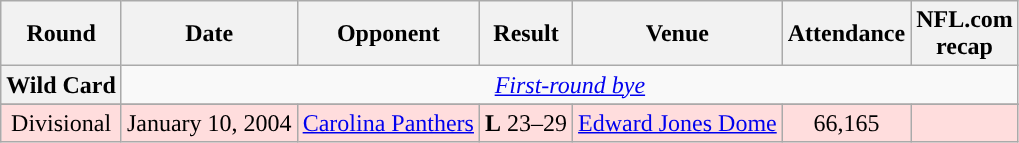<table class="wikitable" style="text-align:center">
<tr>
<th>Round</th>
<th>Date</th>
<th>Opponent</th>
<th>Result</th>
<th>Venue</th>
<th>Attendance</th>
<th>NFL.com<br>recap</th>
</tr>
<tr>
<th>Wild Card</th>
<td colspan="6" align="center"><em><a href='#'>First-round bye</a></em></td>
</tr>
<tr>
</tr>
<tr style="background:#ffdddd">
<td>Divisional</td>
<td>January 10, 2004</td>
<td><a href='#'>Carolina Panthers</a></td>
<td><strong>L</strong> 23–29 </td>
<td><a href='#'>Edward Jones Dome</a></td>
<td>66,165</td>
<td></td>
</tr>
</table>
